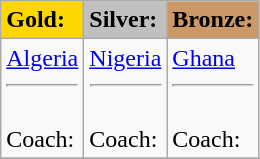<table class="wikitable">
<tr>
<td !align="center" bgcolor="gold"><strong>Gold:</strong></td>
<td !align="center" bgcolor="silver"><strong>Silver:</strong></td>
<td !align="center" bgcolor="#CC9966"><strong>Bronze:</strong></td>
</tr>
<tr valign=top>
<td> <a href='#'>Algeria</a><hr><br>Coach:</td>
<td> <a href='#'>Nigeria</a><hr><br>Coach:</td>
<td> <a href='#'>Ghana</a><hr><br>Coach:</td>
</tr>
<tr>
</tr>
</table>
